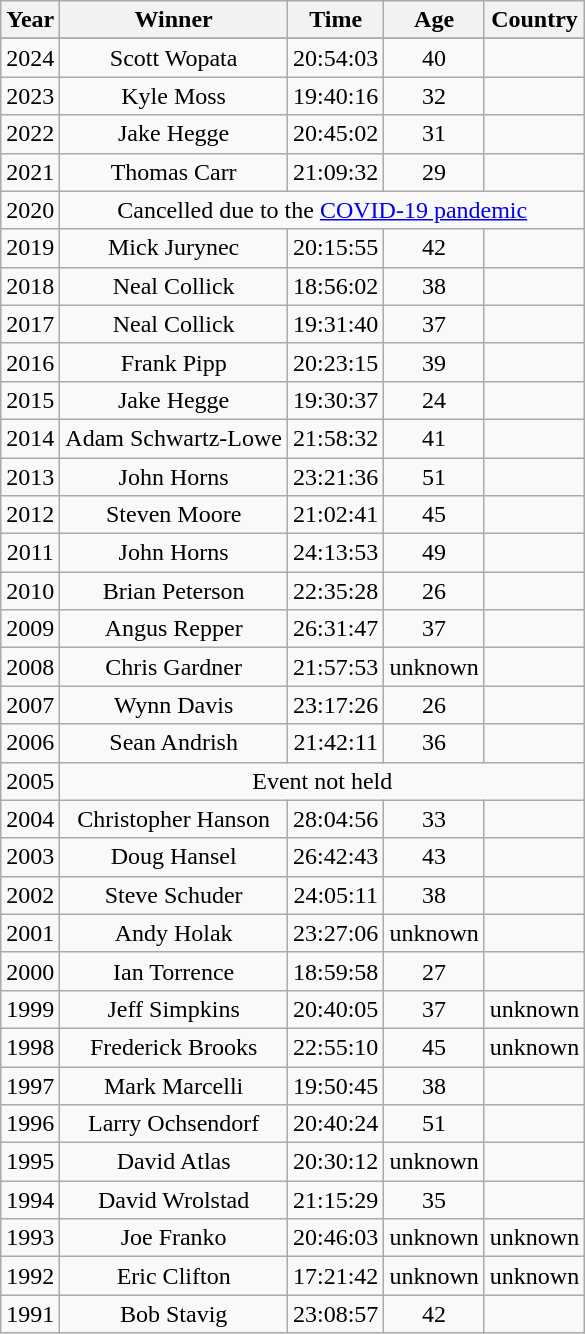<table class="wikitable sortable" style="text-align:center" cellpadding ="2">
<tr>
<th>Year</th>
<th>Winner</th>
<th>Time</th>
<th>Age</th>
<th>Country</th>
</tr>
<tr>
</tr>
<tr>
<td>2024</td>
<td>Scott Wopata</td>
<td>20:54:03</td>
<td>40</td>
<td></td>
</tr>
<tr>
<td>2023</td>
<td>Kyle Moss</td>
<td>19:40:16</td>
<td>32</td>
<td></td>
</tr>
<tr>
<td>2022</td>
<td>Jake Hegge</td>
<td>20:45:02</td>
<td>31</td>
<td></td>
</tr>
<tr>
<td>2021</td>
<td>Thomas Carr</td>
<td>21:09:32</td>
<td>29</td>
<td></td>
</tr>
<tr>
<td>2020</td>
<td colspan="4">Cancelled due to the <a href='#'>COVID-19 pandemic</a></td>
</tr>
<tr>
<td>2019</td>
<td>Mick Jurynec</td>
<td>20:15:55</td>
<td>42</td>
<td></td>
</tr>
<tr>
<td>2018</td>
<td>Neal Collick</td>
<td>18:56:02</td>
<td>38</td>
<td></td>
</tr>
<tr>
<td>2017</td>
<td>Neal Collick</td>
<td>19:31:40</td>
<td>37</td>
<td></td>
</tr>
<tr>
<td>2016</td>
<td>Frank Pipp</td>
<td>20:23:15</td>
<td>39</td>
<td></td>
</tr>
<tr>
<td>2015</td>
<td>Jake Hegge</td>
<td>19:30:37</td>
<td>24</td>
<td></td>
</tr>
<tr>
<td>2014</td>
<td>Adam Schwartz-Lowe</td>
<td>21:58:32</td>
<td>41</td>
<td></td>
</tr>
<tr>
<td>2013</td>
<td>John Horns</td>
<td>23:21:36</td>
<td>51</td>
<td></td>
</tr>
<tr>
<td>2012</td>
<td>Steven Moore</td>
<td>21:02:41</td>
<td>45</td>
<td></td>
</tr>
<tr>
<td>2011</td>
<td>John Horns</td>
<td>24:13:53</td>
<td>49</td>
<td></td>
</tr>
<tr>
<td>2010</td>
<td>Brian Peterson</td>
<td>22:35:28</td>
<td>26</td>
<td></td>
</tr>
<tr>
<td>2009</td>
<td>Angus Repper</td>
<td>26:31:47</td>
<td>37</td>
<td></td>
</tr>
<tr>
<td>2008</td>
<td>Chris Gardner</td>
<td>21:57:53</td>
<td>unknown</td>
<td></td>
</tr>
<tr>
<td>2007</td>
<td>Wynn Davis</td>
<td>23:17:26</td>
<td>26</td>
<td></td>
</tr>
<tr>
<td>2006</td>
<td>Sean Andrish</td>
<td>21:42:11</td>
<td>36</td>
<td></td>
</tr>
<tr>
<td>2005</td>
<td colspan="4">Event not held</td>
</tr>
<tr>
<td>2004</td>
<td>Christopher Hanson</td>
<td>28:04:56</td>
<td>33</td>
<td></td>
</tr>
<tr>
<td>2003</td>
<td>Doug Hansel</td>
<td>26:42:43</td>
<td>43</td>
<td></td>
</tr>
<tr>
<td>2002</td>
<td>Steve Schuder</td>
<td>24:05:11</td>
<td>38</td>
<td></td>
</tr>
<tr>
<td>2001</td>
<td>Andy Holak</td>
<td>23:27:06</td>
<td>unknown</td>
<td></td>
</tr>
<tr>
<td>2000</td>
<td>Ian Torrence</td>
<td>18:59:58</td>
<td>27</td>
<td></td>
</tr>
<tr>
<td>1999</td>
<td>Jeff Simpkins</td>
<td>20:40:05</td>
<td>37</td>
<td>unknown</td>
</tr>
<tr>
<td>1998</td>
<td>Frederick Brooks</td>
<td>22:55:10</td>
<td>45</td>
<td>unknown</td>
</tr>
<tr>
<td>1997</td>
<td>Mark Marcelli</td>
<td>19:50:45</td>
<td>38</td>
<td></td>
</tr>
<tr>
<td>1996</td>
<td>Larry Ochsendorf</td>
<td>20:40:24</td>
<td>51</td>
<td></td>
</tr>
<tr>
<td>1995</td>
<td>David Atlas</td>
<td>20:30:12</td>
<td>unknown</td>
<td></td>
</tr>
<tr>
<td>1994</td>
<td>David Wrolstad</td>
<td>21:15:29</td>
<td>35</td>
<td></td>
</tr>
<tr>
<td>1993</td>
<td>Joe Franko</td>
<td>20:46:03</td>
<td>unknown</td>
<td>unknown</td>
</tr>
<tr>
<td>1992</td>
<td>Eric Clifton</td>
<td>17:21:42</td>
<td>unknown</td>
<td>unknown</td>
</tr>
<tr>
<td>1991</td>
<td>Bob Stavig</td>
<td>23:08:57</td>
<td>42</td>
<td></td>
</tr>
</table>
